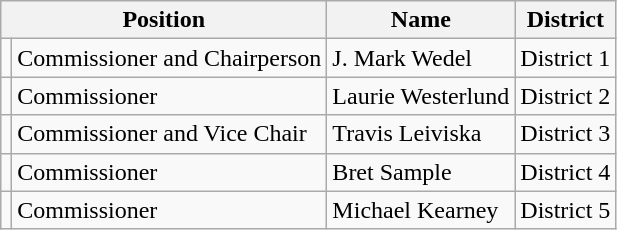<table class="wikitable">
<tr>
<th colspan="2">Position</th>
<th>Name</th>
<th>District</th>
</tr>
<tr>
<td></td>
<td>Commissioner and Chairperson</td>
<td>J. Mark Wedel</td>
<td>District 1</td>
</tr>
<tr>
<td></td>
<td>Commissioner</td>
<td>Laurie Westerlund</td>
<td>District 2</td>
</tr>
<tr>
<td></td>
<td>Commissioner and Vice Chair</td>
<td>Travis Leiviska</td>
<td>District 3</td>
</tr>
<tr>
<td></td>
<td>Commissioner</td>
<td>Bret Sample</td>
<td>District 4</td>
</tr>
<tr>
<td></td>
<td>Commissioner</td>
<td>Michael Kearney</td>
<td>District 5</td>
</tr>
</table>
